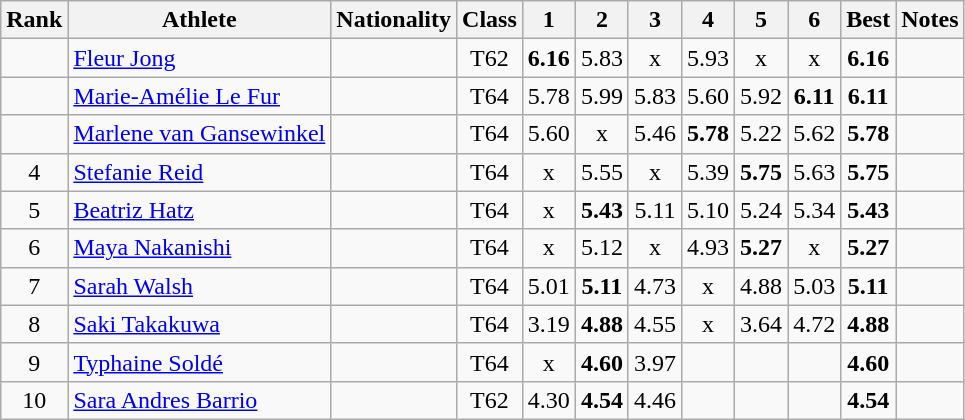<table class="wikitable sortable" style="text-align:center">
<tr>
<th>Rank</th>
<th>Athlete</th>
<th>Nationality</th>
<th>Class</th>
<th>1</th>
<th>2</th>
<th>3</th>
<th>4</th>
<th>5</th>
<th>6</th>
<th>Best</th>
<th>Notes</th>
</tr>
<tr>
<td></td>
<td align="left"><a href='#'>Fleur Jong</a></td>
<td align="left"></td>
<td>T62</td>
<td><strong>6.16</strong></td>
<td>5.83</td>
<td>x</td>
<td>5.93</td>
<td>x</td>
<td>x</td>
<td><strong>6.16</strong></td>
<td><strong></strong></td>
</tr>
<tr>
<td></td>
<td align="left"><a href='#'>Marie-Amélie Le Fur</a></td>
<td align="left"></td>
<td>T64</td>
<td>5.78</td>
<td>5.99</td>
<td>5.83</td>
<td>5.60</td>
<td>5.92</td>
<td><strong>6.11</strong></td>
<td><strong>6.11</strong></td>
<td></td>
</tr>
<tr>
<td></td>
<td align="left"><a href='#'>Marlene van Gansewinkel</a></td>
<td align="left"></td>
<td>T64</td>
<td>5.60</td>
<td>x</td>
<td>5.46</td>
<td><strong>5.78</strong></td>
<td>5.22</td>
<td>5.62</td>
<td><strong>5.78</strong></td>
<td></td>
</tr>
<tr>
<td>4</td>
<td align="left"><a href='#'>Stefanie Reid</a></td>
<td align="left"></td>
<td>T64</td>
<td>x</td>
<td>5.55</td>
<td>x</td>
<td>5.39</td>
<td><strong>5.75</strong></td>
<td>5.63</td>
<td><strong>5.75</strong></td>
<td></td>
</tr>
<tr>
<td>5</td>
<td align="left"><a href='#'>Beatriz Hatz</a></td>
<td align="left"></td>
<td>T64</td>
<td>x</td>
<td><strong>5.43</strong></td>
<td>5.11</td>
<td>5.10</td>
<td>5.24</td>
<td>5.34</td>
<td><strong>5.43</strong></td>
<td></td>
</tr>
<tr>
<td>6</td>
<td align="left"><a href='#'>Maya Nakanishi</a></td>
<td align="left"></td>
<td>T64</td>
<td>x</td>
<td>5.12</td>
<td>x</td>
<td>4.93</td>
<td><strong>5.27</strong></td>
<td>x</td>
<td><strong>5.27</strong></td>
<td></td>
</tr>
<tr>
<td>7</td>
<td align="left"><a href='#'>Sarah Walsh</a></td>
<td align="left"></td>
<td>T64</td>
<td>5.01</td>
<td><strong>5.11</strong></td>
<td>4.73</td>
<td>x</td>
<td>4.88</td>
<td>5.03</td>
<td><strong>5.11</strong></td>
<td></td>
</tr>
<tr>
<td>8</td>
<td align="left"><a href='#'>Saki Takakuwa</a></td>
<td align="left"></td>
<td>T64</td>
<td>3.19</td>
<td><strong>4.88</strong></td>
<td>4.55</td>
<td>x</td>
<td>3.64</td>
<td>4.72</td>
<td><strong>4.88</strong></td>
<td></td>
</tr>
<tr>
<td>9</td>
<td align="left"><a href='#'>Typhaine Soldé</a></td>
<td align="left"></td>
<td>T64</td>
<td>x</td>
<td><strong>4.60</strong></td>
<td>3.97</td>
<td></td>
<td></td>
<td></td>
<td><strong>4.60</strong></td>
<td></td>
</tr>
<tr>
<td>10</td>
<td align="left"><a href='#'>Sara Andres Barrio</a></td>
<td align="left"></td>
<td>T62</td>
<td>4.30</td>
<td><strong>4.54</strong></td>
<td>4.46</td>
<td></td>
<td></td>
<td></td>
<td><strong>4.54</strong></td>
<td></td>
</tr>
</table>
